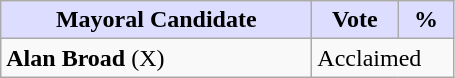<table class="wikitable">
<tr>
<th style="background:#ddf; width:200px;">Mayoral Candidate</th>
<th style="background:#ddf; width:50px;">Vote</th>
<th style="background:#ddf; width:30px;">%</th>
</tr>
<tr>
<td><strong>Alan Broad</strong> (X)</td>
<td colspan="2">Acclaimed</td>
</tr>
</table>
